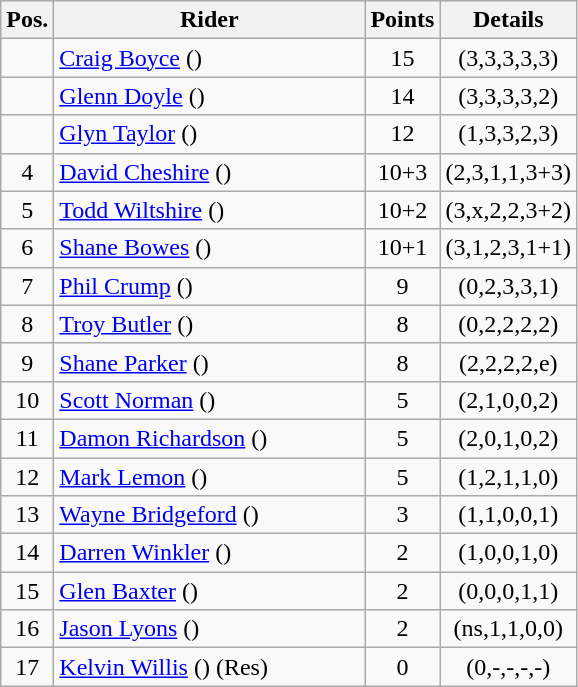<table class=wikitable>
<tr>
<th width=25px>Pos.</th>
<th width=200px>Rider</th>
<th width=40px>Points</th>
<th width=70px>Details</th>
</tr>
<tr align=center >
<td></td>
<td align=left><a href='#'>Craig Boyce</a> ()</td>
<td>15</td>
<td>(3,3,3,3,3)</td>
</tr>
<tr align=center >
<td></td>
<td align=left><a href='#'>Glenn Doyle</a> ()</td>
<td>14</td>
<td>(3,3,3,3,2)</td>
</tr>
<tr align=center >
<td></td>
<td align=left><a href='#'>Glyn Taylor</a> ()</td>
<td>12</td>
<td>(1,3,3,2,3)</td>
</tr>
<tr align=center>
<td>4</td>
<td align=left><a href='#'>David Cheshire</a> ()</td>
<td>10+3</td>
<td>(2,3,1,1,3+3)</td>
</tr>
<tr align=center>
<td>5</td>
<td align=left><a href='#'>Todd Wiltshire</a> ()</td>
<td>10+2</td>
<td>(3,x,2,2,3+2)</td>
</tr>
<tr align=center>
<td>6</td>
<td align=left><a href='#'>Shane Bowes</a> ()</td>
<td>10+1</td>
<td>(3,1,2,3,1+1)</td>
</tr>
<tr align=center>
<td>7</td>
<td align=left><a href='#'>Phil Crump</a> ()</td>
<td>9</td>
<td>(0,2,3,3,1)</td>
</tr>
<tr align=center>
<td>8</td>
<td align=left><a href='#'>Troy Butler</a> ()</td>
<td>8</td>
<td>(0,2,2,2,2)</td>
</tr>
<tr align=center>
<td>9</td>
<td align=left><a href='#'>Shane Parker</a> ()</td>
<td>8</td>
<td>(2,2,2,2,e)</td>
</tr>
<tr align=center>
<td>10</td>
<td align=left><a href='#'>Scott Norman</a> ()</td>
<td>5</td>
<td>(2,1,0,0,2)</td>
</tr>
<tr align=center>
<td>11</td>
<td align=left><a href='#'>Damon Richardson</a> ()</td>
<td>5</td>
<td>(2,0,1,0,2)</td>
</tr>
<tr align=center>
<td>12</td>
<td align=left><a href='#'>Mark Lemon</a> ()</td>
<td>5</td>
<td>(1,2,1,1,0)</td>
</tr>
<tr align=center>
<td>13</td>
<td align=left><a href='#'>Wayne Bridgeford</a> ()</td>
<td>3</td>
<td>(1,1,0,0,1)</td>
</tr>
<tr align=center>
<td>14</td>
<td align=left><a href='#'>Darren Winkler</a> ()</td>
<td>2</td>
<td>(1,0,0,1,0)</td>
</tr>
<tr align=center>
<td>15</td>
<td align=left><a href='#'>Glen Baxter</a> ()</td>
<td>2</td>
<td>(0,0,0,1,1)</td>
</tr>
<tr align=center>
<td>16</td>
<td align=left><a href='#'>Jason Lyons</a> ()</td>
<td>2</td>
<td>(ns,1,1,0,0)</td>
</tr>
<tr align=center>
<td>17</td>
<td align=left><a href='#'>Kelvin Willis</a> () (Res)</td>
<td>0</td>
<td>(0,-,-,-,-)</td>
</tr>
</table>
